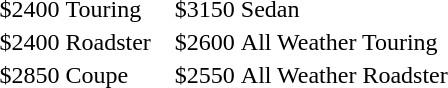<table>
<tr>
<td>  </td>
<td>$2400</td>
<td>Touring</td>
<td>  </td>
<td>$3150</td>
<td>Sedan</td>
</tr>
<tr>
<td>  </td>
<td>$2400</td>
<td>Roadster</td>
<td>  </td>
<td>$2600</td>
<td>All Weather Touring</td>
</tr>
<tr>
<td>  </td>
<td>$2850</td>
<td>Coupe</td>
<td>  </td>
<td>$2550</td>
<td>All Weather Roadster</td>
</tr>
</table>
